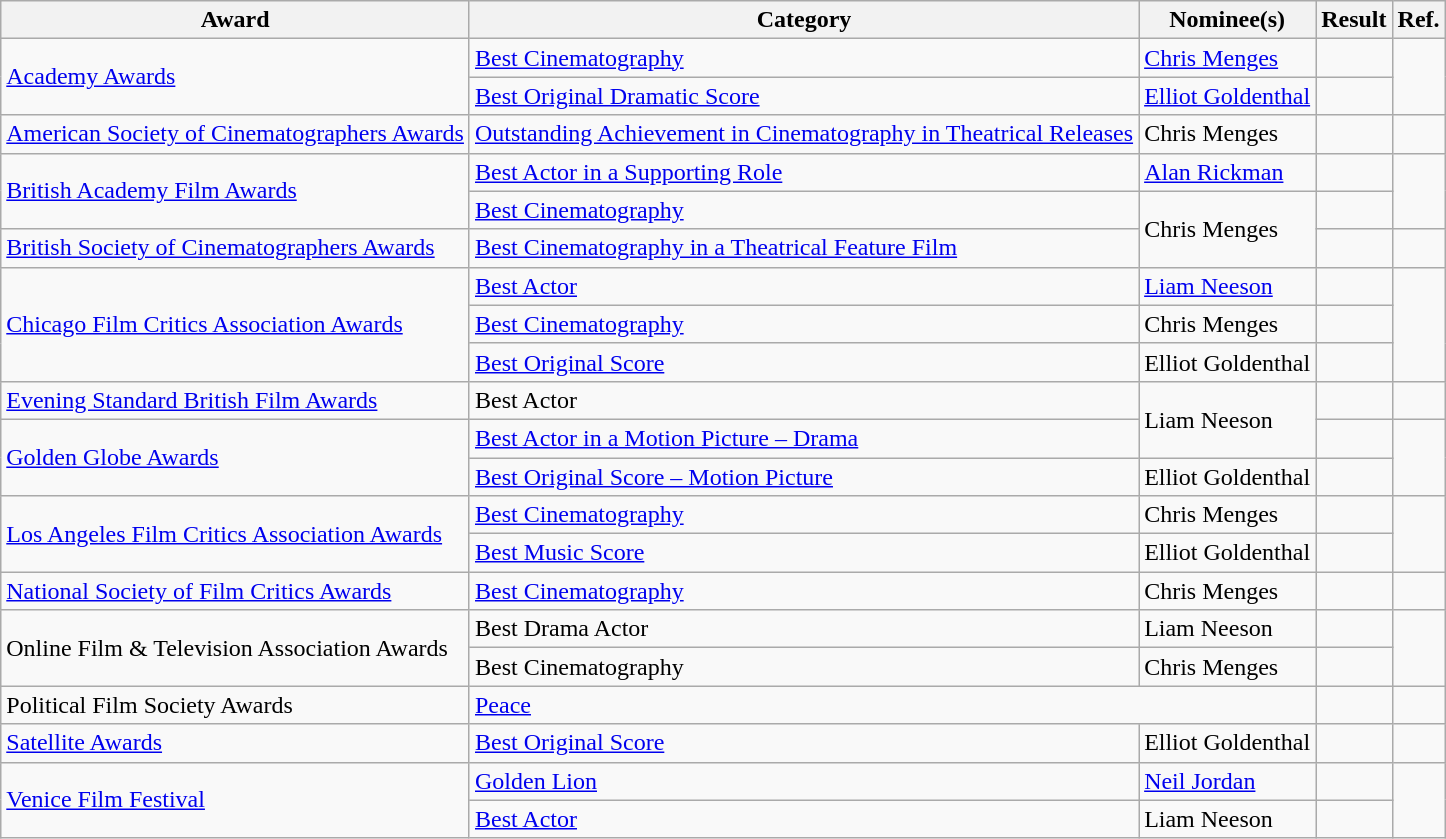<table class="wikitable plainrowheaders">
<tr>
<th>Award</th>
<th>Category</th>
<th>Nominee(s)</th>
<th>Result</th>
<th>Ref.</th>
</tr>
<tr>
<td rowspan="2"><a href='#'>Academy Awards</a></td>
<td><a href='#'>Best Cinematography</a></td>
<td><a href='#'>Chris Menges</a></td>
<td></td>
<td align="center" rowspan="2"></td>
</tr>
<tr>
<td><a href='#'>Best Original Dramatic Score</a></td>
<td><a href='#'>Elliot Goldenthal</a></td>
<td></td>
</tr>
<tr>
<td><a href='#'>American Society of Cinematographers Awards</a></td>
<td><a href='#'>Outstanding Achievement in Cinematography in Theatrical Releases</a></td>
<td>Chris Menges</td>
<td></td>
<td align="center"></td>
</tr>
<tr>
<td rowspan="2"><a href='#'>British Academy Film Awards</a></td>
<td><a href='#'>Best Actor in a Supporting Role</a></td>
<td><a href='#'>Alan Rickman</a></td>
<td></td>
<td align="center" rowspan="2"></td>
</tr>
<tr>
<td><a href='#'>Best Cinematography</a></td>
<td rowspan="2">Chris Menges</td>
<td></td>
</tr>
<tr>
<td><a href='#'>British Society of Cinematographers Awards</a></td>
<td><a href='#'>Best Cinematography in a Theatrical Feature Film</a></td>
<td></td>
<td align="center"></td>
</tr>
<tr>
<td rowspan="3"><a href='#'>Chicago Film Critics Association Awards</a></td>
<td><a href='#'>Best Actor</a></td>
<td><a href='#'>Liam Neeson</a></td>
<td></td>
<td align="center" rowspan="3"></td>
</tr>
<tr>
<td><a href='#'>Best Cinematography</a></td>
<td>Chris Menges</td>
<td></td>
</tr>
<tr>
<td><a href='#'>Best Original Score</a></td>
<td>Elliot Goldenthal</td>
<td></td>
</tr>
<tr>
<td><a href='#'>Evening Standard British Film Awards</a></td>
<td>Best Actor</td>
<td rowspan="2">Liam Neeson</td>
<td></td>
<td align="center"></td>
</tr>
<tr>
<td rowspan="2"><a href='#'>Golden Globe Awards</a></td>
<td><a href='#'>Best Actor in a Motion Picture – Drama</a></td>
<td></td>
<td align="center" rowspan="2"></td>
</tr>
<tr>
<td><a href='#'>Best Original Score – Motion Picture</a></td>
<td>Elliot Goldenthal</td>
<td></td>
</tr>
<tr>
<td rowspan="2"><a href='#'>Los Angeles Film Critics Association Awards</a></td>
<td><a href='#'>Best Cinematography</a></td>
<td>Chris Menges</td>
<td></td>
<td align="center" rowspan="2"></td>
</tr>
<tr>
<td><a href='#'>Best Music Score</a></td>
<td>Elliot Goldenthal</td>
<td></td>
</tr>
<tr>
<td><a href='#'>National Society of Film Critics Awards</a></td>
<td><a href='#'>Best Cinematography</a></td>
<td>Chris Menges</td>
<td></td>
<td align="center"></td>
</tr>
<tr>
<td rowspan="2">Online Film & Television Association Awards</td>
<td>Best Drama Actor</td>
<td>Liam Neeson</td>
<td></td>
<td align="center" rowspan="2"></td>
</tr>
<tr>
<td>Best Cinematography</td>
<td>Chris Menges</td>
<td></td>
</tr>
<tr>
<td>Political Film Society Awards</td>
<td colspan="2"><a href='#'>Peace</a></td>
<td></td>
<td align="center"></td>
</tr>
<tr>
<td><a href='#'>Satellite Awards</a></td>
<td><a href='#'>Best Original Score</a></td>
<td>Elliot Goldenthal</td>
<td></td>
<td align="center"></td>
</tr>
<tr>
<td rowspan="2"><a href='#'>Venice Film Festival</a></td>
<td><a href='#'>Golden Lion</a></td>
<td><a href='#'>Neil Jordan</a></td>
<td></td>
<td align="center" rowspan="2"></td>
</tr>
<tr>
<td><a href='#'>Best Actor</a></td>
<td>Liam Neeson</td>
<td></td>
</tr>
</table>
